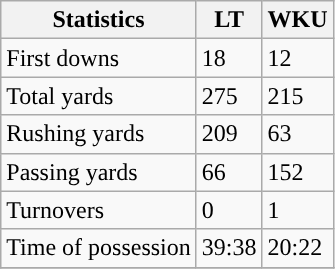<table class="wikitable" style="float: left;">
<tr>
<th>Statistics</th>
<th>LT</th>
<th>WKU</th>
</tr>
<tr>
<td>First downs</td>
<td>18</td>
<td>12</td>
</tr>
<tr>
<td>Total yards</td>
<td>275</td>
<td>215</td>
</tr>
<tr>
<td>Rushing yards</td>
<td>209</td>
<td>63</td>
</tr>
<tr>
<td>Passing yards</td>
<td>66</td>
<td>152</td>
</tr>
<tr>
<td>Turnovers</td>
<td>0</td>
<td>1</td>
</tr>
<tr>
<td>Time of possession</td>
<td>39:38</td>
<td>20:22</td>
</tr>
<tr>
</tr>
</table>
